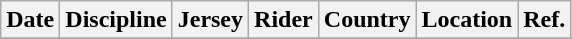<table class="wikitable sortable">
<tr>
<th>Date</th>
<th>Discipline</th>
<th>Jersey</th>
<th>Rider</th>
<th>Country</th>
<th>Location</th>
<th class="unsortable">Ref.</th>
</tr>
<tr>
</tr>
</table>
